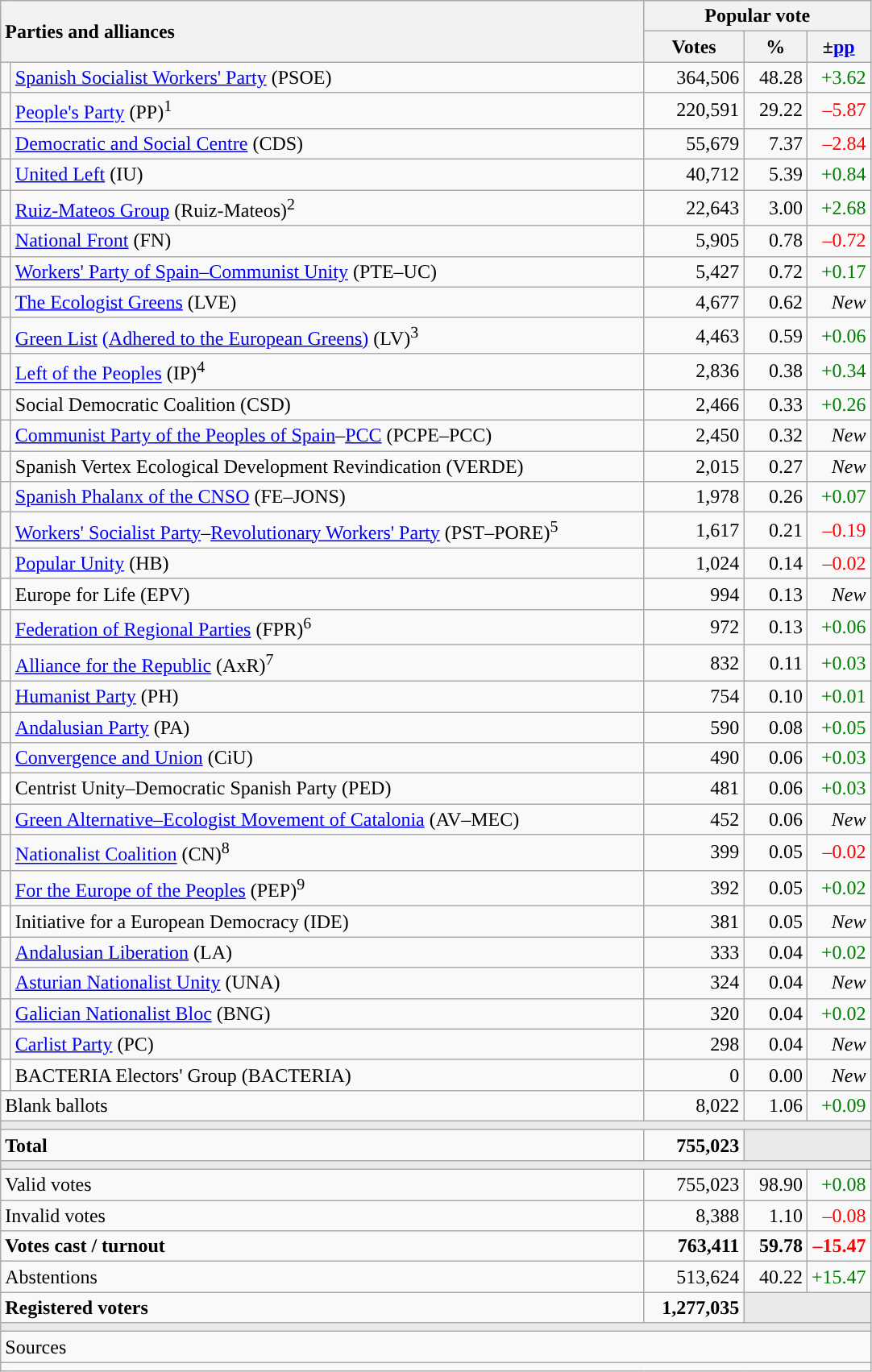<table class="wikitable" style="text-align:right">
<tr>
<th style="text-align:left;" rowspan="2" colspan="2" width="525">Parties and alliances</th>
<th colspan="3">Popular vote</th>
</tr>
<tr>
<th width="75">Votes</th>
<th width="45">%</th>
<th width="45">±<a href='#'>pp</a></th>
</tr>
<tr>
<td width="1" style="color:inherit;background:"></td>
<td align="left"><a href='#'>Spanish Socialist Workers' Party</a> (PSOE)</td>
<td>364,506</td>
<td>48.28</td>
<td style="color:green;">+3.62</td>
</tr>
<tr>
<td style="color:inherit;background:"></td>
<td align="left"><a href='#'>People's Party</a> (PP)<sup>1</sup></td>
<td>220,591</td>
<td>29.22</td>
<td style="color:red;">–5.87</td>
</tr>
<tr>
<td style="color:inherit;background:"></td>
<td align="left"><a href='#'>Democratic and Social Centre</a> (CDS)</td>
<td>55,679</td>
<td>7.37</td>
<td style="color:red;">–2.84</td>
</tr>
<tr>
<td style="color:inherit;background:"></td>
<td align="left"><a href='#'>United Left</a> (IU)</td>
<td>40,712</td>
<td>5.39</td>
<td style="color:green;">+0.84</td>
</tr>
<tr>
<td style="color:inherit;background:"></td>
<td align="left"><a href='#'>Ruiz-Mateos Group</a> (Ruiz-Mateos)<sup>2</sup></td>
<td>22,643</td>
<td>3.00</td>
<td style="color:green;">+2.68</td>
</tr>
<tr>
<td style="color:inherit;background:"></td>
<td align="left"><a href='#'>National Front</a> (FN)</td>
<td>5,905</td>
<td>0.78</td>
<td style="color:red;">–0.72</td>
</tr>
<tr>
<td style="color:inherit;background:"></td>
<td align="left"><a href='#'>Workers' Party of Spain–Communist Unity</a> (PTE–UC)</td>
<td>5,427</td>
<td>0.72</td>
<td style="color:green;">+0.17</td>
</tr>
<tr>
<td style="color:inherit;background:"></td>
<td align="left"><a href='#'>The Ecologist Greens</a> (LVE)</td>
<td>4,677</td>
<td>0.62</td>
<td><em>New</em></td>
</tr>
<tr>
<td style="color:inherit;background:"></td>
<td align="left"><a href='#'>Green List</a> <a href='#'>(Adhered to the European Greens)</a> (LV)<sup>3</sup></td>
<td>4,463</td>
<td>0.59</td>
<td style="color:green;">+0.06</td>
</tr>
<tr>
<td style="color:inherit;background:"></td>
<td align="left"><a href='#'>Left of the Peoples</a> (IP)<sup>4</sup></td>
<td>2,836</td>
<td>0.38</td>
<td style="color:green;">+0.34</td>
</tr>
<tr>
<td style="color:inherit;background:"></td>
<td align="left">Social Democratic Coalition (CSD)</td>
<td>2,466</td>
<td>0.33</td>
<td style="color:green;">+0.26</td>
</tr>
<tr>
<td style="color:inherit;background:"></td>
<td align="left"><a href='#'>Communist Party of the Peoples of Spain</a>–<a href='#'>PCC</a> (PCPE–PCC)</td>
<td>2,450</td>
<td>0.32</td>
<td><em>New</em></td>
</tr>
<tr>
<td style="color:inherit;background:"></td>
<td align="left">Spanish Vertex Ecological Development Revindication (VERDE)</td>
<td>2,015</td>
<td>0.27</td>
<td><em>New</em></td>
</tr>
<tr>
<td style="color:inherit;background:"></td>
<td align="left"><a href='#'>Spanish Phalanx of the CNSO</a> (FE–JONS)</td>
<td>1,978</td>
<td>0.26</td>
<td style="color:green;">+0.07</td>
</tr>
<tr>
<td style="color:inherit;background:"></td>
<td align="left"><a href='#'>Workers' Socialist Party</a>–<a href='#'>Revolutionary Workers' Party</a> (PST–PORE)<sup>5</sup></td>
<td>1,617</td>
<td>0.21</td>
<td style="color:red;">–0.19</td>
</tr>
<tr>
<td style="color:inherit;background:"></td>
<td align="left"><a href='#'>Popular Unity</a> (HB)</td>
<td>1,024</td>
<td>0.14</td>
<td style="color:red;">–0.02</td>
</tr>
<tr>
<td bgcolor="white"></td>
<td align="left">Europe for Life (EPV)</td>
<td>994</td>
<td>0.13</td>
<td><em>New</em></td>
</tr>
<tr>
<td style="color:inherit;background:"></td>
<td align="left"><a href='#'>Federation of Regional Parties</a> (FPR)<sup>6</sup></td>
<td>972</td>
<td>0.13</td>
<td style="color:green;">+0.06</td>
</tr>
<tr>
<td style="color:inherit;background:"></td>
<td align="left"><a href='#'>Alliance for the Republic</a> (AxR)<sup>7</sup></td>
<td>832</td>
<td>0.11</td>
<td style="color:green;">+0.03</td>
</tr>
<tr>
<td style="color:inherit;background:"></td>
<td align="left"><a href='#'>Humanist Party</a> (PH)</td>
<td>754</td>
<td>0.10</td>
<td style="color:green;">+0.01</td>
</tr>
<tr>
<td style="color:inherit;background:"></td>
<td align="left"><a href='#'>Andalusian Party</a> (PA)</td>
<td>590</td>
<td>0.08</td>
<td style="color:green;">+0.05</td>
</tr>
<tr>
<td style="color:inherit;background:"></td>
<td align="left"><a href='#'>Convergence and Union</a> (CiU)</td>
<td>490</td>
<td>0.06</td>
<td style="color:green;">+0.03</td>
</tr>
<tr>
<td bgcolor="white"></td>
<td align="left">Centrist Unity–Democratic Spanish Party (PED)</td>
<td>481</td>
<td>0.06</td>
<td style="color:green;">+0.03</td>
</tr>
<tr>
<td style="color:inherit;background:"></td>
<td align="left"><a href='#'>Green Alternative–Ecologist Movement of Catalonia</a> (AV–MEC)</td>
<td>452</td>
<td>0.06</td>
<td><em>New</em></td>
</tr>
<tr>
<td style="color:inherit;background:"></td>
<td align="left"><a href='#'>Nationalist Coalition</a> (CN)<sup>8</sup></td>
<td>399</td>
<td>0.05</td>
<td style="color:red;">–0.02</td>
</tr>
<tr>
<td style="color:inherit;background:"></td>
<td align="left"><a href='#'>For the Europe of the Peoples</a> (PEP)<sup>9</sup></td>
<td>392</td>
<td>0.05</td>
<td style="color:green;">+0.02</td>
</tr>
<tr>
<td bgcolor="white"></td>
<td align="left">Initiative for a European Democracy (IDE)</td>
<td>381</td>
<td>0.05</td>
<td><em>New</em></td>
</tr>
<tr>
<td style="color:inherit;background:"></td>
<td align="left"><a href='#'>Andalusian Liberation</a> (LA)</td>
<td>333</td>
<td>0.04</td>
<td style="color:green;">+0.02</td>
</tr>
<tr>
<td style="color:inherit;background:"></td>
<td align="left"><a href='#'>Asturian Nationalist Unity</a> (UNA)</td>
<td>324</td>
<td>0.04</td>
<td><em>New</em></td>
</tr>
<tr>
<td style="color:inherit;background:"></td>
<td align="left"><a href='#'>Galician Nationalist Bloc</a> (BNG)</td>
<td>320</td>
<td>0.04</td>
<td style="color:green;">+0.02</td>
</tr>
<tr>
<td style="color:inherit;background:"></td>
<td align="left"><a href='#'>Carlist Party</a> (PC)</td>
<td>298</td>
<td>0.04</td>
<td><em>New</em></td>
</tr>
<tr>
<td bgcolor="white"></td>
<td align="left">BACTERIA Electors' Group (BACTERIA)</td>
<td>0</td>
<td>0.00</td>
<td><em>New</em></td>
</tr>
<tr>
<td align="left" colspan="2">Blank ballots</td>
<td>8,022</td>
<td>1.06</td>
<td style="color:green;">+0.09</td>
</tr>
<tr>
<td colspan="5" bgcolor="#E9E9E9"></td>
</tr>
<tr style="font-weight:bold;">
<td align="left" colspan="2">Total</td>
<td>755,023</td>
<td bgcolor="#E9E9E9" colspan="2"></td>
</tr>
<tr>
<td colspan="5" bgcolor="#E9E9E9"></td>
</tr>
<tr>
<td align="left" colspan="2">Valid votes</td>
<td>755,023</td>
<td>98.90</td>
<td style="color:green;">+0.08</td>
</tr>
<tr>
<td align="left" colspan="2">Invalid votes</td>
<td>8,388</td>
<td>1.10</td>
<td style="color:red;">–0.08</td>
</tr>
<tr style="font-weight:bold;">
<td align="left" colspan="2">Votes cast / turnout</td>
<td>763,411</td>
<td>59.78</td>
<td style="color:red;">–15.47</td>
</tr>
<tr>
<td align="left" colspan="2">Abstentions</td>
<td>513,624</td>
<td>40.22</td>
<td style="color:green;">+15.47</td>
</tr>
<tr style="font-weight:bold;">
<td align="left" colspan="2">Registered voters</td>
<td>1,277,035</td>
<td bgcolor="#E9E9E9" colspan="2"></td>
</tr>
<tr>
<td colspan="5" bgcolor="#E9E9E9"></td>
</tr>
<tr>
<td align="left" colspan="5">Sources</td>
</tr>
<tr>
<td colspan="5" style="text-align:left; max-width:680px;"></td>
</tr>
</table>
